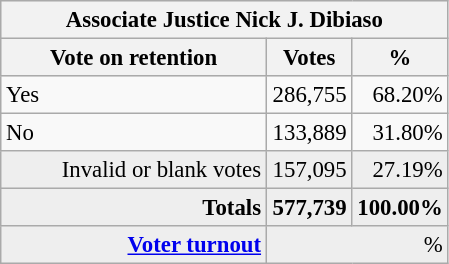<table class="wikitable" style="font-size: 95%;">
<tr style="background-color:#E9E9E9">
<th colspan=7>Associate Justice Nick J. Dibiaso</th>
</tr>
<tr style="background-color:#E9E9E9">
<th style="width: 170px">Vote on retention</th>
<th style="width: 50px">Votes</th>
<th style="width: 40px">%</th>
</tr>
<tr>
<td>Yes</td>
<td align="right">286,755</td>
<td align="right">68.20%</td>
</tr>
<tr>
<td>No</td>
<td align="right">133,889</td>
<td align="right">31.80%</td>
</tr>
<tr bgcolor="#EEEEEE">
<td align="right">Invalid or blank votes</td>
<td align="right">157,095</td>
<td align="right">27.19%</td>
</tr>
<tr bgcolor="#EEEEEE">
<td align="right"><strong>Totals</strong></td>
<td align="right"><strong>577,739</strong></td>
<td align="right"><strong>100.00%</strong></td>
</tr>
<tr bgcolor="#EEEEEE">
<td align="right"><strong><a href='#'>Voter turnout</a></strong></td>
<td colspan="2" align="right">%</td>
</tr>
</table>
